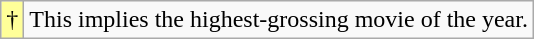<table class="wikitable">
<tr>
<td style="background-color:#FFFF99"align="center">†</td>
<td>This implies the highest-grossing movie of the year.</td>
</tr>
</table>
